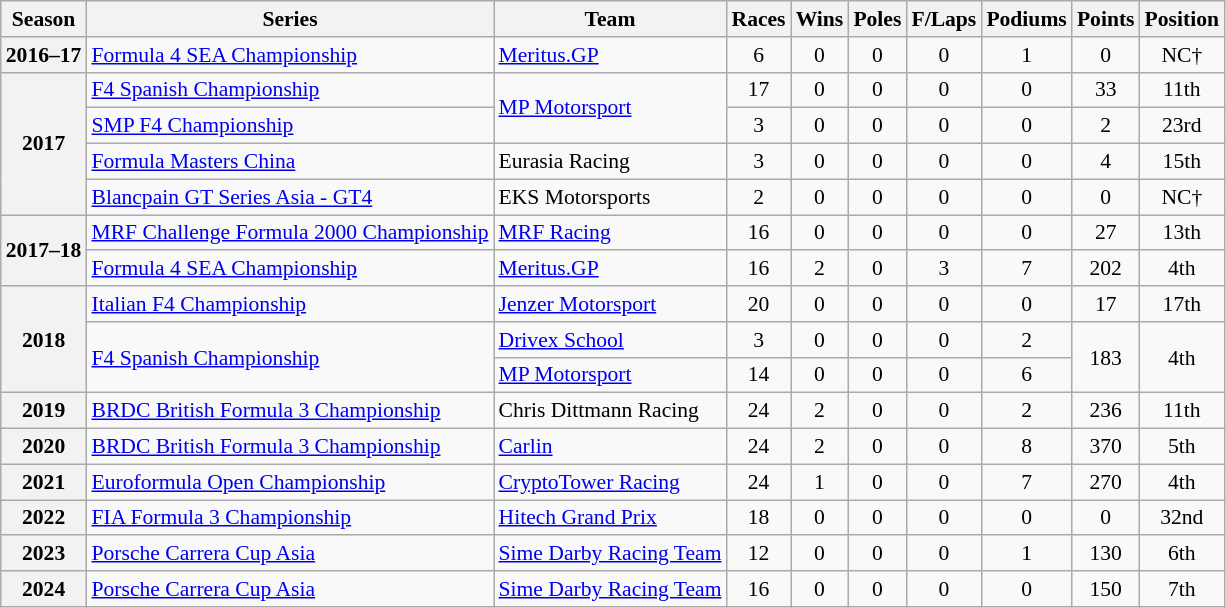<table class="wikitable" style="font-size: 90%; text-align:center">
<tr>
<th>Season</th>
<th>Series</th>
<th>Team</th>
<th>Races</th>
<th>Wins</th>
<th>Poles</th>
<th>F/Laps</th>
<th>Podiums</th>
<th>Points</th>
<th>Position</th>
</tr>
<tr>
<th>2016–17</th>
<td align=left><a href='#'>Formula 4 SEA Championship</a></td>
<td align=left><a href='#'>Meritus.GP</a></td>
<td>6</td>
<td>0</td>
<td>0</td>
<td>0</td>
<td>1</td>
<td>0</td>
<td>NC†</td>
</tr>
<tr>
<th rowspan="4">2017</th>
<td align=left><a href='#'>F4 Spanish Championship</a></td>
<td rowspan=2 align=left><a href='#'>MP Motorsport</a></td>
<td>17</td>
<td>0</td>
<td>0</td>
<td>0</td>
<td>0</td>
<td>33</td>
<td>11th</td>
</tr>
<tr>
<td align=left><a href='#'>SMP F4 Championship</a></td>
<td>3</td>
<td>0</td>
<td>0</td>
<td>0</td>
<td>0</td>
<td>2</td>
<td>23rd</td>
</tr>
<tr>
<td align=left><a href='#'>Formula Masters China</a></td>
<td align=left>Eurasia Racing</td>
<td>3</td>
<td>0</td>
<td>0</td>
<td>0</td>
<td>0</td>
<td>4</td>
<td>15th</td>
</tr>
<tr>
<td align=left><a href='#'>Blancpain GT Series Asia - GT4</a></td>
<td align=left>EKS Motorsports</td>
<td>2</td>
<td>0</td>
<td>0</td>
<td>0</td>
<td>0</td>
<td>0</td>
<td>NC†</td>
</tr>
<tr>
<th rowspan=2>2017–18</th>
<td align=left><a href='#'>MRF Challenge Formula 2000 Championship</a></td>
<td align=left><a href='#'>MRF Racing</a></td>
<td>16</td>
<td>0</td>
<td>0</td>
<td>0</td>
<td>0</td>
<td>27</td>
<td>13th</td>
</tr>
<tr>
<td align=left><a href='#'>Formula 4 SEA Championship</a></td>
<td align=left><a href='#'>Meritus.GP</a></td>
<td>16</td>
<td>2</td>
<td>0</td>
<td>3</td>
<td>7</td>
<td>202</td>
<td>4th</td>
</tr>
<tr>
<th rowspan=3>2018</th>
<td align=left><a href='#'>Italian F4 Championship</a></td>
<td align=left><a href='#'>Jenzer Motorsport</a></td>
<td>20</td>
<td>0</td>
<td>0</td>
<td>0</td>
<td>0</td>
<td>17</td>
<td>17th</td>
</tr>
<tr>
<td rowspan=2 align=left><a href='#'>F4 Spanish Championship</a></td>
<td align=left><a href='#'>Drivex School</a></td>
<td>3</td>
<td>0</td>
<td>0</td>
<td>0</td>
<td>2</td>
<td rowspan=2>183</td>
<td rowspan=2>4th</td>
</tr>
<tr>
<td align=left><a href='#'>MP Motorsport</a></td>
<td>14</td>
<td>0</td>
<td>0</td>
<td>0</td>
<td>6</td>
</tr>
<tr>
<th>2019</th>
<td align=left><a href='#'>BRDC British Formula 3 Championship</a></td>
<td align=left>Chris Dittmann Racing</td>
<td>24</td>
<td>2</td>
<td>0</td>
<td>0</td>
<td>2</td>
<td>236</td>
<td>11th</td>
</tr>
<tr>
<th>2020</th>
<td align=left><a href='#'>BRDC British Formula 3 Championship</a></td>
<td align=left><a href='#'>Carlin</a></td>
<td>24</td>
<td>2</td>
<td>0</td>
<td>0</td>
<td>8</td>
<td>370</td>
<td>5th</td>
</tr>
<tr>
<th>2021</th>
<td align=left><a href='#'>Euroformula Open Championship</a></td>
<td align=left><a href='#'>CryptoTower Racing</a></td>
<td>24</td>
<td>1</td>
<td>0</td>
<td>0</td>
<td>7</td>
<td>270</td>
<td>4th</td>
</tr>
<tr>
<th>2022</th>
<td align=left><a href='#'>FIA Formula 3 Championship</a></td>
<td align=left><a href='#'>Hitech Grand Prix</a></td>
<td>18</td>
<td>0</td>
<td>0</td>
<td>0</td>
<td>0</td>
<td>0</td>
<td>32nd</td>
</tr>
<tr>
<th>2023</th>
<td align=left><a href='#'>Porsche Carrera Cup Asia</a></td>
<td align=left><a href='#'>Sime Darby Racing Team</a></td>
<td>12</td>
<td>0</td>
<td>0</td>
<td>0</td>
<td>1</td>
<td>130</td>
<td>6th</td>
</tr>
<tr>
<th>2024</th>
<td align=left><a href='#'>Porsche Carrera Cup Asia</a></td>
<td align=left><a href='#'>Sime Darby Racing Team</a></td>
<td>16</td>
<td>0</td>
<td>0</td>
<td>0</td>
<td>0</td>
<td>150</td>
<td>7th</td>
</tr>
</table>
